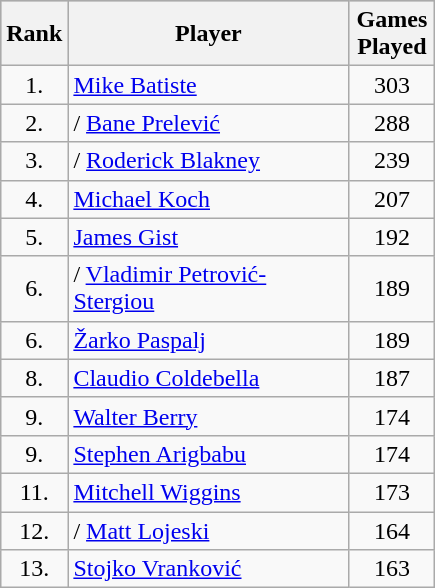<table class="wikitable"  style="text-align:center;">
<tr style="background:silver;">
<th style="width:20px;">Rank</th>
<th style="width:180px;">Player</th>
<th style="width:50px;">Games Played</th>
</tr>
<tr>
<td>1.</td>
<td style="text-align:left"> <a href='#'>Mike Batiste</a></td>
<td>303</td>
</tr>
<tr>
<td>2.</td>
<td style="text-align:left">/ <a href='#'>Bane Prelević</a></td>
<td>288</td>
</tr>
<tr>
<td>3.</td>
<td style="text-align:left">/ <a href='#'>Roderick Blakney</a></td>
<td>239</td>
</tr>
<tr>
<td>4.</td>
<td style="text-align:left"> <a href='#'>Michael Koch</a></td>
<td>207</td>
</tr>
<tr>
<td>5.</td>
<td style="text-align:left"> <a href='#'>James Gist</a></td>
<td>192</td>
</tr>
<tr>
<td>6.</td>
<td style="text-align:left">/ <a href='#'>Vladimir Petrović-Stergiou</a></td>
<td>189</td>
</tr>
<tr>
<td>6.</td>
<td style="text-align:left"> <a href='#'>Žarko Paspalj</a></td>
<td>189</td>
</tr>
<tr>
<td>8.</td>
<td style="text-align:left"> <a href='#'>Claudio Coldebella</a></td>
<td>187</td>
</tr>
<tr>
<td>9.</td>
<td style="text-align:left"> <a href='#'>Walter Berry</a></td>
<td>174</td>
</tr>
<tr>
<td>9.</td>
<td style="text-align:left"> <a href='#'>Stephen Arigbabu</a></td>
<td>174</td>
</tr>
<tr>
<td>11.</td>
<td style="text-align:left"> <a href='#'>Mitchell Wiggins</a></td>
<td>173</td>
</tr>
<tr>
<td>12.</td>
<td style="text-align:left">/ <a href='#'>Matt Lojeski</a></td>
<td>164</td>
</tr>
<tr>
<td>13.</td>
<td style="text-align:left"> <a href='#'>Stojko Vranković</a></td>
<td>163</td>
</tr>
</table>
